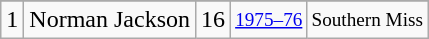<table class="wikitable">
<tr>
</tr>
<tr>
<td>1</td>
<td>Norman Jackson</td>
<td>16</td>
<td style="font-size:80%;"><a href='#'>1975–76</a></td>
<td style="font-size:80%;">Southern Miss</td>
</tr>
</table>
